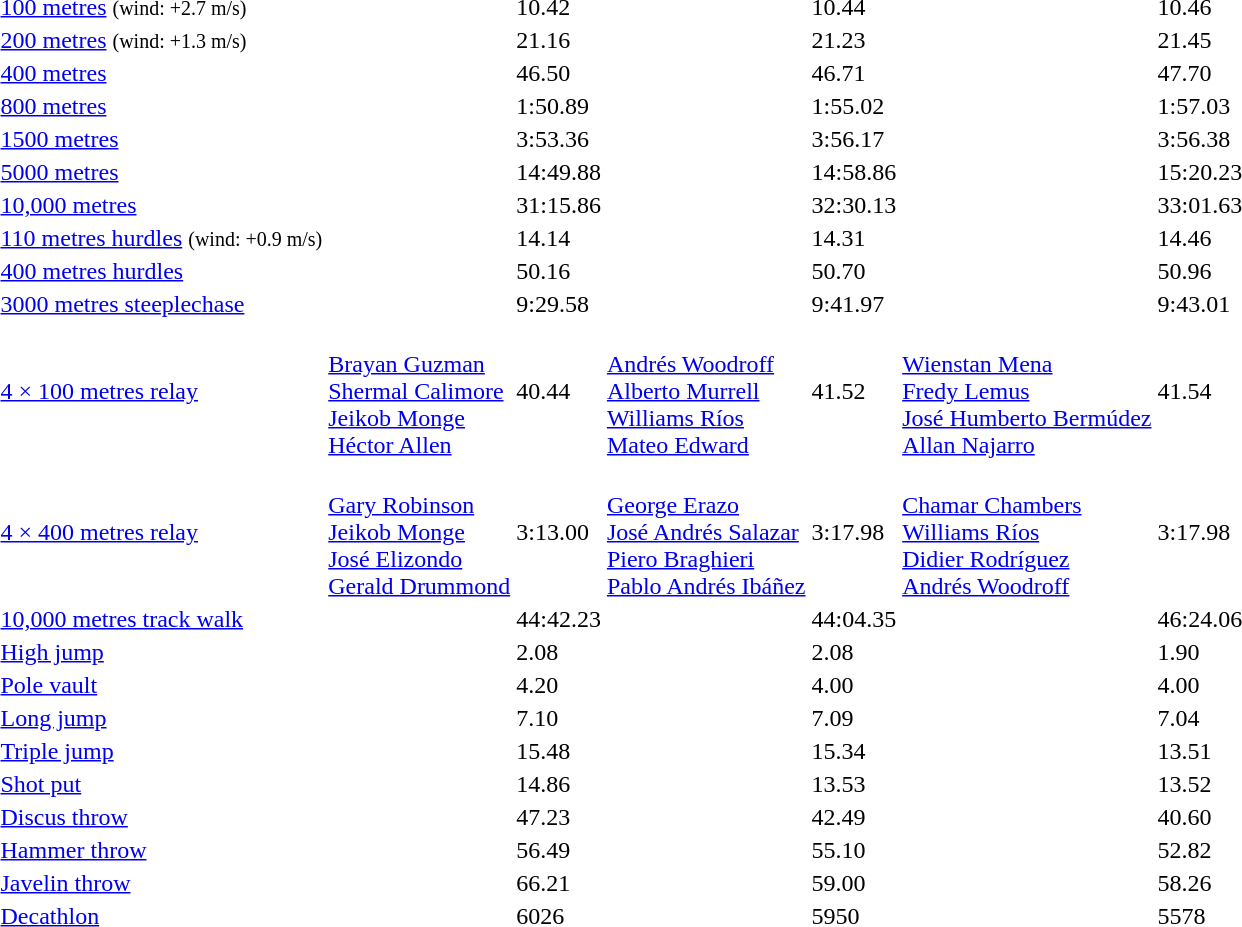<table>
<tr>
<td><a href='#'>100 metres</a> <small>(wind: +2.7 m/s)</small></td>
<td align=left></td>
<td>10.42</td>
<td align=left></td>
<td>10.44</td>
<td align=left></td>
<td>10.46</td>
</tr>
<tr>
<td><a href='#'>200 metres</a> <small>(wind: +1.3 m/s)</small></td>
<td align=left></td>
<td>21.16</td>
<td align=left></td>
<td>21.23</td>
<td align=left></td>
<td>21.45</td>
</tr>
<tr>
<td><a href='#'>400 metres</a></td>
<td align=left></td>
<td>46.50</td>
<td align=left></td>
<td>46.71</td>
<td align=left></td>
<td>47.70</td>
</tr>
<tr>
<td><a href='#'>800 metres</a></td>
<td align=left></td>
<td>1:50.89</td>
<td align=left></td>
<td>1:55.02</td>
<td align=left></td>
<td>1:57.03</td>
</tr>
<tr>
<td><a href='#'>1500 metres</a></td>
<td align=left></td>
<td>3:53.36</td>
<td align=left></td>
<td>3:56.17</td>
<td align=left></td>
<td>3:56.38</td>
</tr>
<tr>
<td><a href='#'>5000 metres</a></td>
<td align=left></td>
<td>14:49.88</td>
<td align=left></td>
<td>14:58.86</td>
<td align=left></td>
<td>15:20.23</td>
</tr>
<tr>
<td><a href='#'>10,000 metres</a></td>
<td align=left></td>
<td>31:15.86</td>
<td align=left></td>
<td>32:30.13</td>
<td align=left></td>
<td>33:01.63</td>
</tr>
<tr>
<td><a href='#'>110 metres hurdles</a> <small>(wind: +0.9 m/s)</small></td>
<td align=left></td>
<td>14.14</td>
<td align=left></td>
<td>14.31</td>
<td align=left></td>
<td>14.46</td>
</tr>
<tr>
<td><a href='#'>400 metres hurdles</a></td>
<td align=left></td>
<td>50.16</td>
<td align=left></td>
<td>50.70</td>
<td align=left></td>
<td>50.96</td>
</tr>
<tr>
<td><a href='#'>3000 metres steeplechase</a></td>
<td align=left></td>
<td>9:29.58</td>
<td align=left></td>
<td>9:41.97</td>
<td align=left></td>
<td>9:43.01</td>
</tr>
<tr>
<td><a href='#'>4 × 100 metres relay</a></td>
<td> <br> <a href='#'>Brayan Guzman</a><br><a href='#'>Shermal Calimore</a><br><a href='#'>Jeikob Monge</a><br><a href='#'>Héctor Allen</a></td>
<td>40.44 </td>
<td> <br> <a href='#'>Andrés Woodroff</a><br><a href='#'>Alberto Murrell</a><br><a href='#'>Williams Ríos</a><br><a href='#'>Mateo Edward</a></td>
<td>41.52</td>
<td> <br> <a href='#'>Wienstan Mena</a><br><a href='#'>Fredy Lemus</a><br><a href='#'>José Humberto Bermúdez</a><br><a href='#'>Allan Najarro</a></td>
<td>41.54</td>
</tr>
<tr>
<td><a href='#'>4 × 400 metres relay</a></td>
<td> <br> <a href='#'>Gary Robinson</a><br><a href='#'>Jeikob Monge</a><br><a href='#'>José Elizondo</a><br><a href='#'>Gerald Drummond</a></td>
<td>3:13.00</td>
<td> <br> <a href='#'>George Erazo</a><br><a href='#'>José Andrés Salazar</a><br><a href='#'>Piero Braghieri</a><br><a href='#'>Pablo Andrés Ibáñez</a></td>
<td>3:17.98</td>
<td> <br> <a href='#'>Chamar Chambers</a><br><a href='#'>Williams Ríos</a><br><a href='#'>Didier Rodríguez</a><br><a href='#'>Andrés Woodroff</a></td>
<td>3:17.98</td>
</tr>
<tr>
<td><a href='#'>10,000 metres track walk</a></td>
<td align=left></td>
<td>44:42.23</td>
<td align=left></td>
<td>44:04.35</td>
<td align=left></td>
<td>46:24.06</td>
</tr>
<tr>
<td><a href='#'>High jump</a></td>
<td align=left></td>
<td>2.08</td>
<td align=left></td>
<td>2.08</td>
<td align=left></td>
<td>1.90</td>
</tr>
<tr>
<td><a href='#'>Pole vault</a></td>
<td align=left></td>
<td>4.20</td>
<td align=left></td>
<td>4.00</td>
<td align=left></td>
<td>4.00</td>
</tr>
<tr>
<td><a href='#'>Long jump</a></td>
<td align=left></td>
<td>7.10</td>
<td align=left></td>
<td>7.09</td>
<td align=left></td>
<td>7.04</td>
</tr>
<tr>
<td><a href='#'>Triple jump</a></td>
<td align=left></td>
<td>15.48</td>
<td align=left></td>
<td>15.34</td>
<td align=left></td>
<td>13.51</td>
</tr>
<tr>
<td><a href='#'>Shot put</a></td>
<td align=left></td>
<td>14.86</td>
<td align=left></td>
<td>13.53</td>
<td align=left></td>
<td>13.52</td>
</tr>
<tr>
<td><a href='#'>Discus throw</a></td>
<td align=left></td>
<td>47.23</td>
<td align=left></td>
<td>42.49</td>
<td align=left></td>
<td>40.60</td>
</tr>
<tr>
<td><a href='#'>Hammer throw</a></td>
<td align=left></td>
<td>56.49</td>
<td align=left></td>
<td>55.10</td>
<td align=left></td>
<td>52.82</td>
</tr>
<tr>
<td><a href='#'>Javelin throw</a></td>
<td align=left></td>
<td>66.21</td>
<td align=left></td>
<td>59.00</td>
<td align=left></td>
<td>58.26</td>
</tr>
<tr>
<td><a href='#'>Decathlon</a></td>
<td align=left></td>
<td>6026</td>
<td align=left></td>
<td>5950</td>
<td align=left></td>
<td>5578</td>
</tr>
</table>
